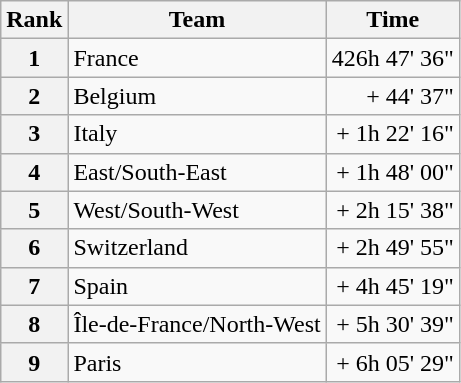<table class="wikitable">
<tr>
<th scope="col">Rank</th>
<th scope="col">Team</th>
<th scope="col">Time</th>
</tr>
<tr>
<th scope="row">1</th>
<td>France</td>
<td style="text-align:right;">426h 47' 36"</td>
</tr>
<tr>
<th scope="row">2</th>
<td>Belgium</td>
<td style="text-align:right;">+ 44' 37"</td>
</tr>
<tr>
<th scope="row">3</th>
<td>Italy</td>
<td style="text-align:right;">+ 1h 22' 16"</td>
</tr>
<tr>
<th scope="row">4</th>
<td>East/South-East</td>
<td style="text-align:right;">+ 1h 48' 00"</td>
</tr>
<tr>
<th scope="row">5</th>
<td>West/South-West</td>
<td style="text-align:right;">+ 2h 15' 38"</td>
</tr>
<tr>
<th scope="row">6</th>
<td>Switzerland</td>
<td style="text-align:right;">+ 2h 49' 55"</td>
</tr>
<tr>
<th scope="row">7</th>
<td>Spain</td>
<td style="text-align:right;">+ 4h 45' 19"</td>
</tr>
<tr>
<th scope="row">8</th>
<td>Île-de-France/North-West</td>
<td style="text-align:right;">+ 5h 30' 39"</td>
</tr>
<tr>
<th scope="row">9</th>
<td>Paris</td>
<td style="text-align:right;">+ 6h 05' 29"</td>
</tr>
</table>
